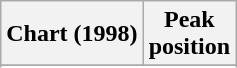<table class="wikitable sortable plainrowheaders" style="text-align:center">
<tr>
<th scope="col">Chart (1998)</th>
<th scope="col">Peak<br>position</th>
</tr>
<tr>
</tr>
<tr>
</tr>
</table>
